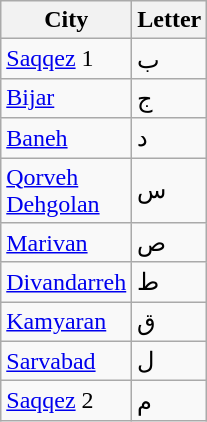<table class="wikitable" border="1">
<tr>
<th>City</th>
<th>Letter</th>
</tr>
<tr>
<td><a href='#'>Saqqez</a> 1</td>
<td>ب</td>
</tr>
<tr>
<td><a href='#'>Bijar</a></td>
<td>ج</td>
</tr>
<tr>
<td><a href='#'>Baneh</a></td>
<td>د</td>
</tr>
<tr>
<td><a href='#'>Qorveh</a><br><a href='#'>Dehgolan</a></td>
<td>س</td>
</tr>
<tr>
<td><a href='#'>Marivan</a></td>
<td>ص</td>
</tr>
<tr>
<td><a href='#'>Divandarreh</a></td>
<td>ط</td>
</tr>
<tr>
<td><a href='#'>Kamyaran</a></td>
<td>ق</td>
</tr>
<tr>
<td><a href='#'>Sarvabad</a></td>
<td>ل</td>
</tr>
<tr>
<td><a href='#'>Saqqez</a> 2</td>
<td>م</td>
</tr>
</table>
